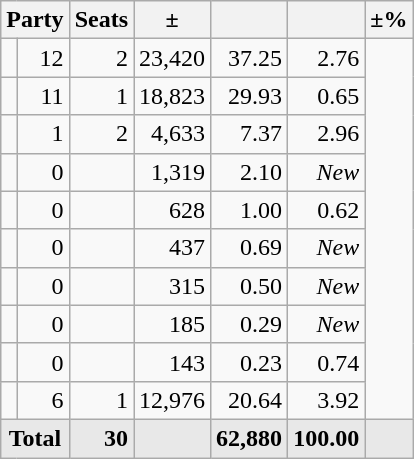<table class=wikitable>
<tr>
<th colspan=2 align=center>Party</th>
<th>Seats</th>
<th>±</th>
<th></th>
<th></th>
<th>±%</th>
</tr>
<tr>
<td></td>
<td align=right>12</td>
<td align=right>2</td>
<td align=right>23,420</td>
<td align=right>37.25</td>
<td align=right>2.76</td>
</tr>
<tr>
<td></td>
<td align=right>11</td>
<td align=right>1</td>
<td align=right>18,823</td>
<td align=right>29.93</td>
<td align=right>0.65</td>
</tr>
<tr>
<td></td>
<td align=right>1</td>
<td align=right>2</td>
<td align=right>4,633</td>
<td align=right>7.37</td>
<td align=right>2.96</td>
</tr>
<tr>
<td></td>
<td align=right>0</td>
<td align=right></td>
<td align=right>1,319</td>
<td align=right>2.10</td>
<td align=right><em>New</em></td>
</tr>
<tr>
<td></td>
<td align=right>0</td>
<td align=right></td>
<td align=right>628</td>
<td align=right>1.00</td>
<td align=right>0.62</td>
</tr>
<tr>
<td></td>
<td align=right>0</td>
<td align=right></td>
<td align=right>437</td>
<td align=right>0.69</td>
<td align=right><em>New</em></td>
</tr>
<tr>
<td></td>
<td align=right>0</td>
<td align=right></td>
<td align=right>315</td>
<td align=right>0.50</td>
<td align=right><em>New</em></td>
</tr>
<tr>
<td></td>
<td align=right>0</td>
<td align=right></td>
<td align=right>185</td>
<td align=right>0.29</td>
<td align=right><em>New</em></td>
</tr>
<tr>
<td></td>
<td align=right>0</td>
<td align=right></td>
<td align=right>143</td>
<td align=right>0.23</td>
<td align=right>0.74</td>
</tr>
<tr>
<td></td>
<td align=right>6</td>
<td align=right> 1</td>
<td align=right>12,976</td>
<td align=right>20.64</td>
<td align=right>3.92</td>
</tr>
<tr style="font-weight:bold; background:rgb(232,232,232);">
<td colspan=2 align=center>Total</td>
<td align=right>30</td>
<td align=right></td>
<td align=right>62,880</td>
<td align=center>100.00</td>
<td align=right></td>
</tr>
</table>
